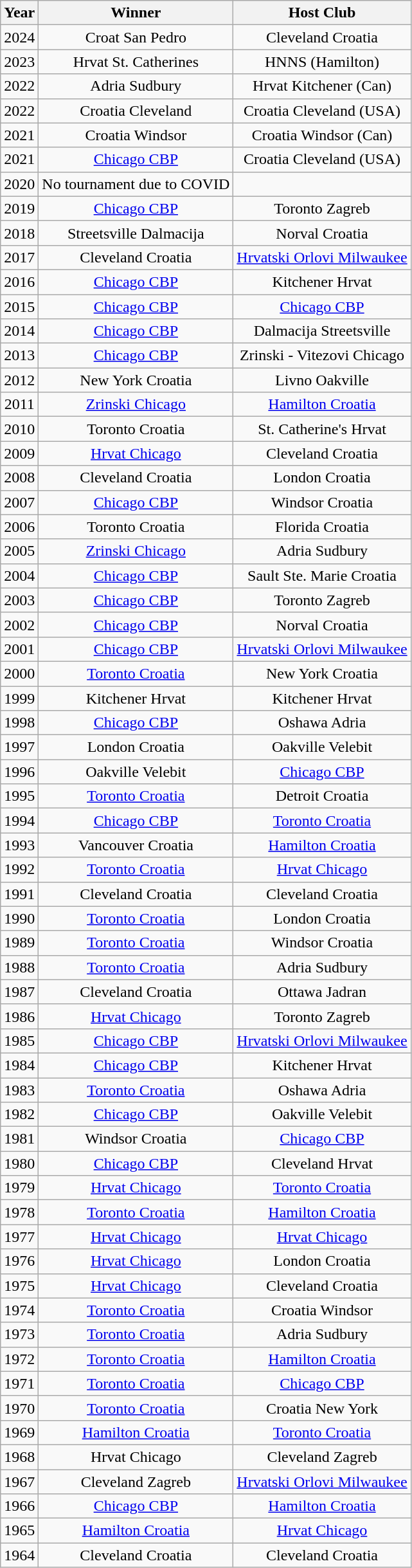<table class="wikitable sortable" style="text-align: center;">
<tr>
<th>Year</th>
<th>Winner</th>
<th>Host Club</th>
</tr>
<tr>
<td>2024</td>
<td>Croat San Pedro</td>
<td>Cleveland Croatia</td>
</tr>
<tr>
<td>2023</td>
<td>Hrvat St. Catherines</td>
<td>HNNS (Hamilton)</td>
</tr>
<tr>
<td>2022</td>
<td>Adria Sudbury</td>
<td>Hrvat Kitchener (Can)</td>
</tr>
<tr>
<td>2022</td>
<td>Croatia Cleveland</td>
<td>Croatia Cleveland (USA)</td>
</tr>
<tr>
<td>2021</td>
<td>Croatia Windsor</td>
<td>Croatia Windsor (Can)</td>
</tr>
<tr>
<td>2021</td>
<td><a href='#'>Chicago CBP</a></td>
<td>Croatia Cleveland (USA)</td>
</tr>
<tr>
<td>2020</td>
<td>No tournament due to COVID</td>
<td></td>
</tr>
<tr>
<td>2019</td>
<td><a href='#'>Chicago CBP</a></td>
<td>Toronto Zagreb</td>
</tr>
<tr>
<td>2018</td>
<td>Streetsville Dalmacija</td>
<td>Norval Croatia</td>
</tr>
<tr>
<td>2017</td>
<td>Cleveland Croatia</td>
<td><a href='#'>Hrvatski Orlovi Milwaukee</a></td>
</tr>
<tr>
<td>2016</td>
<td><a href='#'>Chicago CBP</a></td>
<td>Kitchener Hrvat</td>
</tr>
<tr>
<td>2015</td>
<td><a href='#'>Chicago CBP</a></td>
<td><a href='#'>Chicago CBP</a></td>
</tr>
<tr>
<td>2014</td>
<td><a href='#'>Chicago CBP</a></td>
<td>Dalmacija Streetsville</td>
</tr>
<tr>
<td>2013</td>
<td><a href='#'>Chicago CBP</a></td>
<td>Zrinski - Vitezovi Chicago</td>
</tr>
<tr>
<td>2012</td>
<td>New York Croatia</td>
<td>Livno Oakville</td>
</tr>
<tr>
<td>2011</td>
<td><a href='#'>Zrinski Chicago</a></td>
<td><a href='#'>Hamilton Croatia</a></td>
</tr>
<tr>
<td>2010</td>
<td>Toronto Croatia</td>
<td>St. Catherine's Hrvat</td>
</tr>
<tr>
<td>2009</td>
<td><a href='#'>Hrvat Chicago</a></td>
<td>Cleveland Croatia</td>
</tr>
<tr>
<td>2008</td>
<td>Cleveland Croatia</td>
<td>London Croatia</td>
</tr>
<tr>
<td>2007</td>
<td><a href='#'>Chicago CBP</a></td>
<td>Windsor Croatia</td>
</tr>
<tr>
<td>2006</td>
<td>Toronto Croatia</td>
<td>Florida Croatia</td>
</tr>
<tr>
<td>2005</td>
<td><a href='#'>Zrinski Chicago</a></td>
<td>Adria Sudbury</td>
</tr>
<tr>
<td>2004</td>
<td><a href='#'>Chicago CBP</a></td>
<td>Sault Ste. Marie Croatia</td>
</tr>
<tr>
<td>2003</td>
<td><a href='#'>Chicago CBP</a></td>
<td>Toronto Zagreb</td>
</tr>
<tr>
<td>2002</td>
<td><a href='#'>Chicago CBP</a></td>
<td>Norval Croatia</td>
</tr>
<tr>
<td>2001</td>
<td><a href='#'>Chicago CBP</a></td>
<td><a href='#'>Hrvatski Orlovi Milwaukee</a></td>
</tr>
<tr>
<td>2000</td>
<td><a href='#'>Toronto Croatia</a></td>
<td>New York Croatia</td>
</tr>
<tr>
<td>1999</td>
<td>Kitchener Hrvat</td>
<td>Kitchener Hrvat</td>
</tr>
<tr>
<td>1998</td>
<td><a href='#'>Chicago CBP</a></td>
<td>Oshawa Adria</td>
</tr>
<tr>
<td>1997</td>
<td>London Croatia</td>
<td>Oakville Velebit</td>
</tr>
<tr>
<td>1996</td>
<td>Oakville Velebit</td>
<td><a href='#'>Chicago CBP</a></td>
</tr>
<tr>
<td>1995</td>
<td><a href='#'>Toronto Croatia</a></td>
<td>Detroit Croatia</td>
</tr>
<tr>
<td>1994</td>
<td><a href='#'>Chicago CBP</a></td>
<td><a href='#'>Toronto Croatia</a></td>
</tr>
<tr>
<td>1993</td>
<td>Vancouver Croatia</td>
<td><a href='#'>Hamilton Croatia</a></td>
</tr>
<tr>
<td>1992</td>
<td><a href='#'>Toronto Croatia</a></td>
<td><a href='#'>Hrvat Chicago</a></td>
</tr>
<tr>
<td>1991</td>
<td>Cleveland Croatia</td>
<td>Cleveland Croatia</td>
</tr>
<tr>
<td>1990</td>
<td><a href='#'>Toronto Croatia</a></td>
<td>London Croatia</td>
</tr>
<tr>
<td>1989</td>
<td><a href='#'>Toronto Croatia</a></td>
<td>Windsor Croatia</td>
</tr>
<tr>
<td>1988</td>
<td><a href='#'>Toronto Croatia</a></td>
<td>Adria Sudbury</td>
</tr>
<tr>
<td>1987</td>
<td>Cleveland Croatia</td>
<td>Ottawa Jadran</td>
</tr>
<tr>
<td>1986</td>
<td><a href='#'>Hrvat Chicago</a></td>
<td>Toronto Zagreb</td>
</tr>
<tr>
<td>1985</td>
<td><a href='#'>Chicago CBP</a></td>
<td><a href='#'>Hrvatski Orlovi Milwaukee</a></td>
</tr>
<tr>
<td>1984</td>
<td><a href='#'>Chicago CBP</a></td>
<td>Kitchener Hrvat</td>
</tr>
<tr>
<td>1983</td>
<td><a href='#'>Toronto Croatia</a></td>
<td>Oshawa Adria</td>
</tr>
<tr>
<td>1982</td>
<td><a href='#'>Chicago CBP</a></td>
<td>Oakville Velebit</td>
</tr>
<tr>
<td>1981</td>
<td>Windsor Croatia</td>
<td><a href='#'>Chicago CBP</a></td>
</tr>
<tr>
<td>1980</td>
<td><a href='#'>Chicago CBP</a></td>
<td>Cleveland Hrvat</td>
</tr>
<tr>
<td>1979</td>
<td><a href='#'>Hrvat Chicago</a></td>
<td><a href='#'>Toronto Croatia</a></td>
</tr>
<tr>
<td>1978</td>
<td><a href='#'>Toronto Croatia</a></td>
<td><a href='#'>Hamilton Croatia</a></td>
</tr>
<tr>
<td>1977</td>
<td><a href='#'>Hrvat Chicago</a></td>
<td><a href='#'>Hrvat Chicago</a></td>
</tr>
<tr>
<td>1976</td>
<td><a href='#'>Hrvat Chicago</a></td>
<td>London Croatia</td>
</tr>
<tr>
<td>1975</td>
<td><a href='#'>Hrvat Chicago</a></td>
<td>Cleveland Croatia</td>
</tr>
<tr>
<td>1974</td>
<td><a href='#'>Toronto Croatia</a></td>
<td>Croatia Windsor</td>
</tr>
<tr>
<td>1973</td>
<td><a href='#'>Toronto Croatia</a></td>
<td>Adria Sudbury</td>
</tr>
<tr>
<td>1972</td>
<td><a href='#'>Toronto Croatia</a></td>
<td><a href='#'>Hamilton Croatia</a></td>
</tr>
<tr>
<td>1971</td>
<td><a href='#'>Toronto Croatia</a></td>
<td><a href='#'>Chicago CBP</a></td>
</tr>
<tr>
<td>1970</td>
<td><a href='#'>Toronto Croatia</a></td>
<td>Croatia New York</td>
</tr>
<tr>
<td>1969</td>
<td><a href='#'>Hamilton Croatia</a></td>
<td><a href='#'>Toronto Croatia</a></td>
</tr>
<tr>
<td>1968</td>
<td>Hrvat Chicago</td>
<td>Cleveland Zagreb</td>
</tr>
<tr>
<td>1967</td>
<td>Cleveland Zagreb</td>
<td><a href='#'>Hrvatski Orlovi Milwaukee</a></td>
</tr>
<tr>
<td>1966</td>
<td><a href='#'>Chicago CBP</a></td>
<td><a href='#'>Hamilton Croatia</a></td>
</tr>
<tr>
<td>1965</td>
<td><a href='#'>Hamilton Croatia</a></td>
<td><a href='#'>Hrvat Chicago</a></td>
</tr>
<tr>
<td>1964</td>
<td>Cleveland Croatia</td>
<td>Cleveland Croatia</td>
</tr>
</table>
